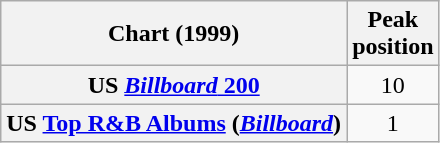<table class="wikitable sortable plainrowheaders" style="text-align:center">
<tr>
<th scope="col">Chart (1999)</th>
<th scope="col">Peak<br> position</th>
</tr>
<tr>
<th scope="row">US <a href='#'><em>Billboard</em> 200</a></th>
<td>10</td>
</tr>
<tr>
<th scope="row">US <a href='#'>Top R&B Albums</a> (<em><a href='#'>Billboard</a></em>)</th>
<td>1</td>
</tr>
</table>
